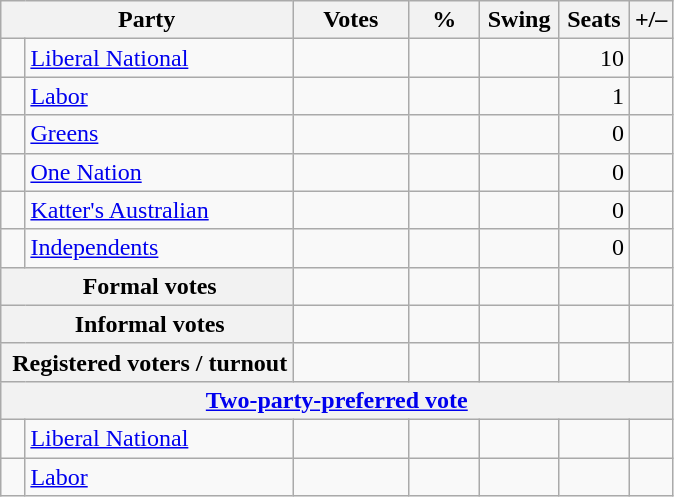<table class="wikitable" style="text-align:right;  margin-bottom:0">
<tr>
<th style="width:10px" colspan=3>Party</th>
<th style="width:70px;">Votes</th>
<th style="width:40px;">%</th>
<th style="width:45px;">Swing</th>
<th style="width:40px;">Seats</th>
<th>+/–</th>
</tr>
<tr>
<td> </td>
<td style="text-align:left;" colspan="2"><a href='#'>Liberal National</a></td>
<td></td>
<td></td>
<td></td>
<td>10</td>
<td></td>
</tr>
<tr>
<td> </td>
<td style="text-align:left;" colspan="2"><a href='#'>Labor</a></td>
<td></td>
<td></td>
<td></td>
<td>1</td>
<td></td>
</tr>
<tr>
<td> </td>
<td style="text-align:left;" colspan="2"><a href='#'>Greens</a></td>
<td></td>
<td></td>
<td></td>
<td>0</td>
<td></td>
</tr>
<tr>
<td> </td>
<td style="text-align:left;" colspan="2"><a href='#'>One Nation</a></td>
<td></td>
<td></td>
<td></td>
<td>0</td>
<td></td>
</tr>
<tr>
<td> </td>
<td style="text-align:left;" colspan="2"><a href='#'>Katter's Australian</a></td>
<td></td>
<td></td>
<td></td>
<td>0</td>
<td></td>
</tr>
<tr>
<td> </td>
<td colspan="2" style="text-align:left;"><a href='#'>Independents</a></td>
<td></td>
<td></td>
<td></td>
<td>0</td>
<td></td>
</tr>
<tr>
<th colspan="3" rowspan="1"> Formal votes</th>
<td></td>
<td></td>
<td></td>
<td></td>
<td></td>
</tr>
<tr>
<th colspan="3" rowspan="1"> Informal votes</th>
<td></td>
<td></td>
<td></td>
<td></td>
<td></td>
</tr>
<tr>
<th colspan="3" rowspan="1"> Registered voters / turnout</th>
<td></td>
<td></td>
<td></td>
<td></td>
<td></td>
</tr>
<tr>
<th colspan="8"><a href='#'>Two-party-preferred vote</a></th>
</tr>
<tr>
<td></td>
<td style="text-align:left;" colspan="2"><a href='#'>Liberal National</a></td>
<td></td>
<td></td>
<td></td>
<td></td>
<td></td>
</tr>
<tr>
<td></td>
<td style="text-align:left;" colspan="2"><a href='#'>Labor</a></td>
<td></td>
<td></td>
<td></td>
<td></td>
<td></td>
</tr>
</table>
